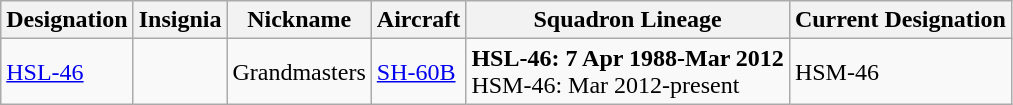<table class="wikitable">
<tr>
<th>Designation</th>
<th>Insignia</th>
<th>Nickname</th>
<th>Aircraft</th>
<th>Squadron Lineage</th>
<th>Current Designation</th>
</tr>
<tr>
<td><a href='#'>HSL-46</a></td>
<td></td>
<td>Grandmasters</td>
<td><a href='#'>SH-60B</a></td>
<td style="white-space: nowrap;"><strong>HSL-46: 7 Apr 1988-Mar 2012</strong><br>HSM-46: Mar 2012-present</td>
<td>HSM-46</td>
</tr>
</table>
